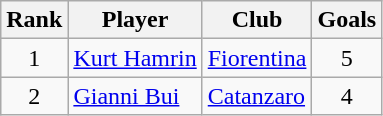<table class="wikitable sortable" style="text-align:center">
<tr>
<th>Rank</th>
<th>Player</th>
<th>Club</th>
<th>Goals</th>
</tr>
<tr>
<td>1</td>
<td align="left"><strong></strong> <a href='#'>Kurt Hamrin</a></td>
<td align="left"><a href='#'>Fiorentina</a></td>
<td>5</td>
</tr>
<tr>
<td>2</td>
<td align="left"><strong></strong> <a href='#'>Gianni Bui</a></td>
<td align="left"><a href='#'>Catanzaro</a></td>
<td>4</td>
</tr>
</table>
